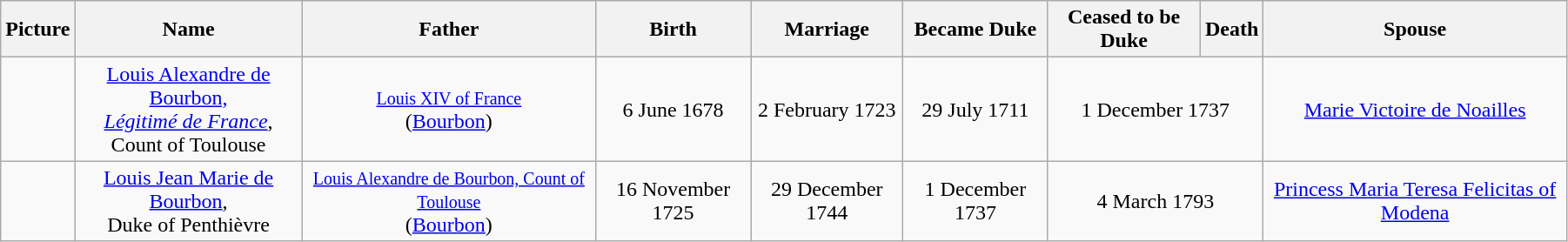<table width=95% class="wikitable">
<tr>
<th>Picture</th>
<th>Name</th>
<th>Father</th>
<th>Birth</th>
<th>Marriage</th>
<th>Became Duke</th>
<th>Ceased to be Duke</th>
<th>Death</th>
<th>Spouse</th>
</tr>
<tr>
<td align="center"></td>
<td align="center"><a href='#'>Louis Alexandre de Bourbon,<br> <em>Légitimé de France</em></a>,<br> Count of Toulouse</td>
<td align="center"><small><a href='#'>Louis XIV of France</a></small><br> (<a href='#'>Bourbon</a>)</td>
<td align="center">6 June 1678</td>
<td align="center">2 February 1723</td>
<td align="center">29 July 1711</td>
<td align="center" colspan="2">1 December 1737</td>
<td align="center"><a href='#'>Marie Victoire de Noailles</a></td>
</tr>
<tr>
<td align="center"></td>
<td align="center"><a href='#'>Louis Jean Marie de Bourbon</a>,<br> Duke of Penthièvre</td>
<td align="center"><small><a href='#'>Louis Alexandre de Bourbon, Count of Toulouse</a></small><br> (<a href='#'>Bourbon</a>)</td>
<td align="center">16 November 1725</td>
<td align="center">29 December 1744</td>
<td align="center">1 December 1737<br></td>
<td align="center" colspan="2">4 March 1793</td>
<td align="center"><a href='#'>Princess Maria Teresa Felicitas of Modena</a></td>
</tr>
</table>
